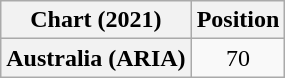<table class="wikitable plainrowheaders" style="text-align:center">
<tr>
<th>Chart (2021)</th>
<th>Position</th>
</tr>
<tr>
<th scope="row">Australia (ARIA)</th>
<td>70</td>
</tr>
</table>
